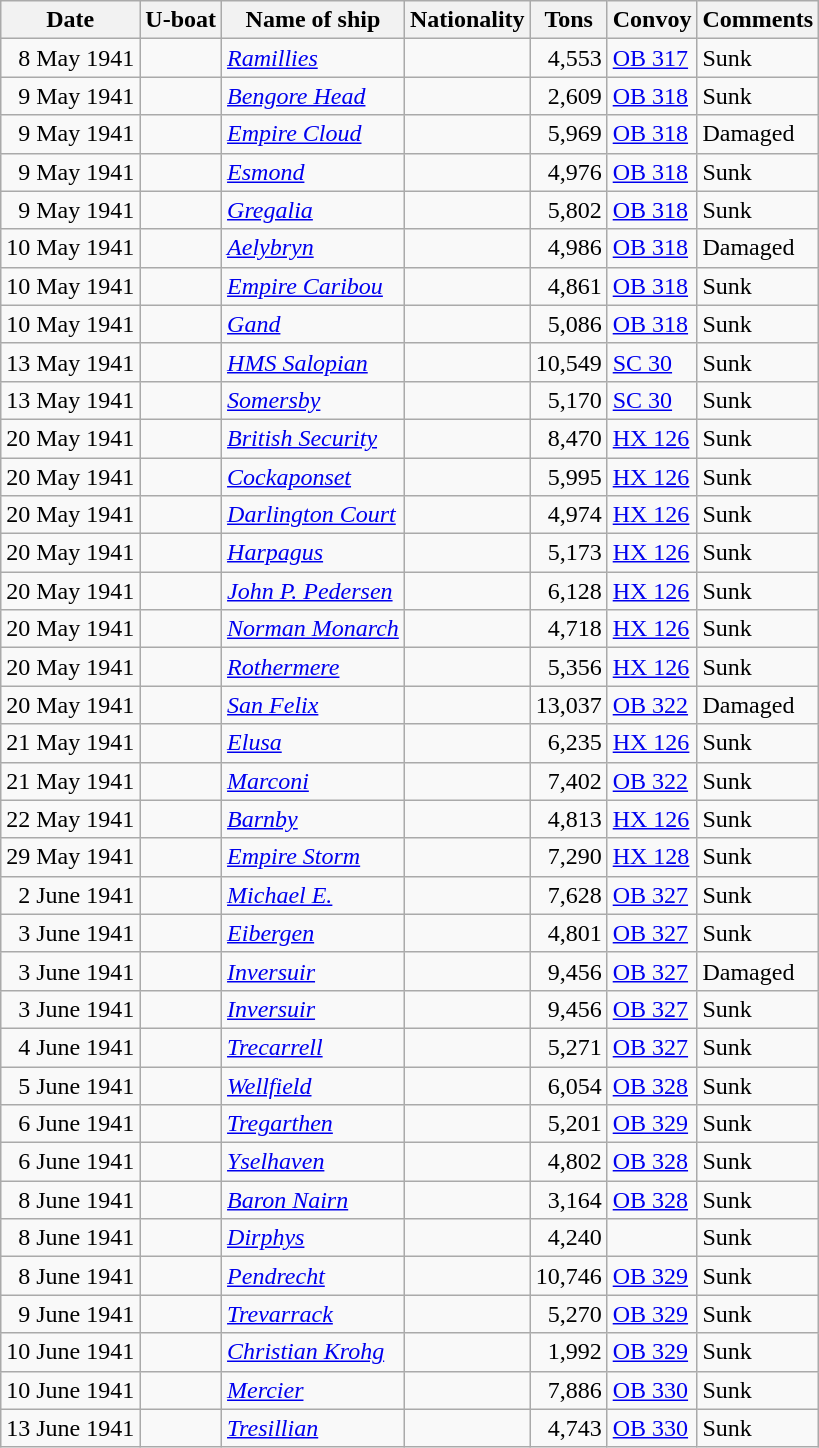<table class="sortable wikitable">
<tr>
<th scope="col">Date</th>
<th scope="col">U-boat</th>
<th scope="col">Name of ship</th>
<th scope="col">Nationality</th>
<th scope="col">Tons</th>
<th scope="col">Convoy</th>
<th scope="col">Comments</th>
</tr>
<tr>
<td align="right">8 May 1941</td>
<td align="center"></td>
<td align="left"><a href='#'><em>Ramillies</em></a></td>
<td align="left"></td>
<td align="right">4,553</td>
<td align="left"><a href='#'>OB 317</a></td>
<td align="left">Sunk</td>
</tr>
<tr>
<td align="right">9 May 1941</td>
<td align="center"></td>
<td align="left"><a href='#'><em>Bengore Head</em></a></td>
<td align="left"></td>
<td align="right">2,609</td>
<td align="left"><a href='#'>OB 318</a></td>
<td align="left">Sunk</td>
</tr>
<tr>
<td align="right">9 May 1941</td>
<td align="center"></td>
<td align="left"><a href='#'><em>Empire Cloud</em></a></td>
<td align="left"></td>
<td align="right">5,969</td>
<td align="left"><a href='#'>OB 318</a></td>
<td align="left">Damaged</td>
</tr>
<tr>
<td align="right">9 May 1941</td>
<td align="center"></td>
<td align="left"><a href='#'><em>Esmond</em></a></td>
<td align="left"></td>
<td align="right">4,976</td>
<td align="left"><a href='#'>OB 318</a></td>
<td align="left">Sunk</td>
</tr>
<tr>
<td align="right">9 May 1941</td>
<td align="center"></td>
<td align="left"><a href='#'><em>Gregalia</em></a></td>
<td align="left"></td>
<td align="right">5,802</td>
<td align="left"><a href='#'>OB 318</a></td>
<td align="left">Sunk</td>
</tr>
<tr>
<td align="right">10 May 1941</td>
<td align="center"></td>
<td align="left"><a href='#'><em>Aelybryn</em></a></td>
<td align="left"></td>
<td align="right">4,986</td>
<td align="left"><a href='#'>OB 318</a></td>
<td align="left">Damaged</td>
</tr>
<tr>
<td align="right">10 May 1941</td>
<td align="center"></td>
<td align="left"><a href='#'><em>Empire Caribou</em></a></td>
<td align="left"></td>
<td align="right">4,861</td>
<td align="left"><a href='#'>OB 318</a></td>
<td align="left">Sunk</td>
</tr>
<tr>
<td align="right">10 May 1941</td>
<td align="center"></td>
<td align="left"><a href='#'><em>Gand</em></a></td>
<td align="left"></td>
<td align="right">5,086</td>
<td align="left"><a href='#'>OB 318</a></td>
<td align="left">Sunk</td>
</tr>
<tr>
<td align="right">13 May 1941</td>
<td align="center"></td>
<td align="left"><a href='#'><em>HMS Salopian</em></a></td>
<td align="left"></td>
<td align="right">10,549</td>
<td align="left"><a href='#'>SC 30</a></td>
<td align="left">Sunk</td>
</tr>
<tr>
<td align="right">13 May 1941</td>
<td align="center"></td>
<td align="left"><a href='#'><em>Somersby</em></a></td>
<td align="left"></td>
<td align="right">5,170</td>
<td align="left"><a href='#'>SC 30</a></td>
<td align="left">Sunk</td>
</tr>
<tr>
<td align="right">20 May 1941</td>
<td align="center"></td>
<td align="left"><a href='#'><em>British Security</em></a></td>
<td align="left"></td>
<td align="right">8,470</td>
<td align="left"><a href='#'>HX 126</a></td>
<td align="left">Sunk</td>
</tr>
<tr>
<td align="right">20 May 1941</td>
<td align="center"></td>
<td align="left"><a href='#'><em>Cockaponset</em></a></td>
<td align="left"></td>
<td align="right">5,995</td>
<td align="left"><a href='#'>HX 126</a></td>
<td align="left">Sunk</td>
</tr>
<tr>
<td align="right">20 May 1941</td>
<td align="center"></td>
<td align="left"><a href='#'><em>Darlington Court</em></a></td>
<td align="left"></td>
<td align="right">4,974</td>
<td align="left"><a href='#'>HX 126</a></td>
<td align="left">Sunk</td>
</tr>
<tr>
<td align="right">20 May 1941</td>
<td align="center"></td>
<td align="left"><a href='#'><em>Harpagus</em></a></td>
<td align="left"></td>
<td align="right">5,173</td>
<td align="left"><a href='#'>HX 126</a></td>
<td align="left">Sunk</td>
</tr>
<tr>
<td align="right">20 May 1941</td>
<td align="center"></td>
<td align="left"><a href='#'><em>John P. Pedersen</em></a></td>
<td align="left"></td>
<td align="right">6,128</td>
<td align="left"><a href='#'>HX 126</a></td>
<td align="left">Sunk</td>
</tr>
<tr>
<td align="right">20 May 1941</td>
<td align="center"></td>
<td align="left"><a href='#'><em>Norman Monarch</em></a></td>
<td align="left"></td>
<td align="right">4,718</td>
<td align="left"><a href='#'>HX 126</a></td>
<td align="left">Sunk</td>
</tr>
<tr>
<td align="right">20 May 1941</td>
<td align="center"></td>
<td align="left"><a href='#'><em>Rothermere</em></a></td>
<td align="left"></td>
<td align="right">5,356</td>
<td align="left"><a href='#'>HX 126</a></td>
<td align="left">Sunk</td>
</tr>
<tr>
<td align="right">20 May 1941</td>
<td align="center"></td>
<td align="left"><a href='#'><em>San Felix</em></a></td>
<td align="left"></td>
<td align="right">13,037</td>
<td align="left"><a href='#'>OB 322</a></td>
<td align="left">Damaged</td>
</tr>
<tr>
<td align="right">21 May 1941</td>
<td align="center"></td>
<td align="left"><a href='#'><em>Elusa</em></a></td>
<td align="left"></td>
<td align="right">6,235</td>
<td align="left"><a href='#'>HX 126</a></td>
<td align="left">Sunk</td>
</tr>
<tr>
<td align="right">21 May 1941</td>
<td align="center"></td>
<td align="left"><a href='#'><em>Marconi</em></a></td>
<td align="left"></td>
<td align="right">7,402</td>
<td align="left"><a href='#'>OB 322</a></td>
<td align="left">Sunk</td>
</tr>
<tr>
<td align="right">22 May 1941</td>
<td align="center"></td>
<td align="left"><a href='#'><em>Barnby</em></a></td>
<td align="left"></td>
<td align="right">4,813</td>
<td align="left"><a href='#'>HX 126</a></td>
<td align="left">Sunk</td>
</tr>
<tr>
<td align="right">29 May 1941</td>
<td align="center"></td>
<td align="left"><a href='#'><em>Empire Storm</em></a></td>
<td align="left"></td>
<td align="right">7,290</td>
<td align="left"><a href='#'>HX 128</a></td>
<td align="left">Sunk</td>
</tr>
<tr>
<td align="right">2 June 1941</td>
<td align="center"></td>
<td align="left"><a href='#'><em>Michael E. </em></a></td>
<td align="left"></td>
<td align="right">7,628</td>
<td align="left"><a href='#'>OB 327</a></td>
<td align="left">Sunk</td>
</tr>
<tr>
<td align="right">3 June 1941</td>
<td align="center"></td>
<td align="left"><a href='#'><em>Eibergen</em></a></td>
<td align="left"></td>
<td align="right">4,801</td>
<td align="left"><a href='#'>OB 327</a></td>
<td align="left">Sunk</td>
</tr>
<tr>
<td align="right">3 June 1941</td>
<td align="center"></td>
<td align="left"><a href='#'><em>Inversuir</em></a></td>
<td align="left"></td>
<td align="right">9,456</td>
<td align="left"><a href='#'>OB 327</a></td>
<td align="left">Damaged</td>
</tr>
<tr>
<td align="right">3 June 1941</td>
<td align="center"></td>
<td align="left"><a href='#'><em>Inversuir</em></a></td>
<td align="left"></td>
<td align="right">9,456</td>
<td align="left"><a href='#'>OB 327</a></td>
<td align="left">Sunk</td>
</tr>
<tr>
<td align="right">4 June 1941</td>
<td align="center"></td>
<td align="left"><a href='#'><em>Trecarrell</em></a></td>
<td align="left"></td>
<td align="right">5,271</td>
<td align="left"><a href='#'>OB 327</a></td>
<td align="left">Sunk</td>
</tr>
<tr>
<td align="right">5 June 1941</td>
<td align="center"></td>
<td align="left"><a href='#'><em>Wellfield</em></a></td>
<td align="left"></td>
<td align="right">6,054</td>
<td align="left"><a href='#'>OB 328</a></td>
<td align="left">Sunk</td>
</tr>
<tr>
<td align="right">6 June 1941</td>
<td align="center"></td>
<td align="left"><a href='#'><em>Tregarthen</em></a></td>
<td align="left"></td>
<td align="right">5,201</td>
<td align="left"><a href='#'>OB 329</a></td>
<td align="left">Sunk</td>
</tr>
<tr>
<td align="right">6 June 1941</td>
<td align="center"></td>
<td align="left"><a href='#'><em>Yselhaven</em></a></td>
<td align="left"></td>
<td align="right">4,802</td>
<td align="left"><a href='#'>OB 328</a></td>
<td align="left">Sunk</td>
</tr>
<tr>
<td align="right">8 June 1941</td>
<td align="center"></td>
<td align="left"><a href='#'><em>Baron Nairn</em></a></td>
<td align="left"></td>
<td align="right">3,164</td>
<td align="left"><a href='#'>OB 328</a></td>
<td align="left">Sunk</td>
</tr>
<tr>
<td align="right">8 June 1941</td>
<td align="center"></td>
<td align="left"><a href='#'><em>Dirphys</em></a></td>
<td align="left"></td>
<td align="right">4,240</td>
<td align="left"></td>
<td align="left">Sunk</td>
</tr>
<tr>
<td align="right">8 June 1941</td>
<td align="center"></td>
<td align="left"><a href='#'><em>Pendrecht</em></a></td>
<td align="left"></td>
<td align="right">10,746</td>
<td align="left"><a href='#'>OB 329</a></td>
<td align="left">Sunk</td>
</tr>
<tr>
<td align="right">9 June 1941</td>
<td align="center"></td>
<td align="left"><a href='#'><em>Trevarrack</em></a></td>
<td align="left"></td>
<td align="right">5,270</td>
<td align="left"><a href='#'>OB 329</a></td>
<td align="left">Sunk</td>
</tr>
<tr>
<td align="right">10 June 1941</td>
<td align="center"></td>
<td align="left"><a href='#'><em>Christian Krohg</em></a></td>
<td align="left"></td>
<td align="right">1,992</td>
<td align="left"><a href='#'>OB 329</a></td>
<td align="left">Sunk</td>
</tr>
<tr>
<td align="right">10 June 1941</td>
<td align="center"></td>
<td align="left"><a href='#'><em>Mercier</em></a></td>
<td align="left"></td>
<td align="right">7,886</td>
<td align="left"><a href='#'>OB 330</a></td>
<td align="left">Sunk</td>
</tr>
<tr>
<td align="right">13 June 1941</td>
<td align="center"></td>
<td align="left"><a href='#'><em>Tresillian</em></a></td>
<td align="left"></td>
<td align="right">4,743</td>
<td align="left"><a href='#'>OB 330</a></td>
<td align="left">Sunk</td>
</tr>
</table>
